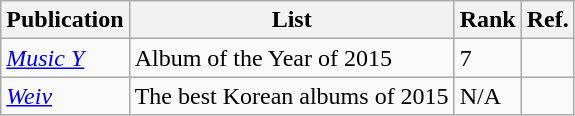<table class="wikitable">
<tr>
<th>Publication</th>
<th>List</th>
<th>Rank</th>
<th>Ref.</th>
</tr>
<tr>
<td><em><a href='#'>Music Y</a></em></td>
<td>Album of the Year of 2015</td>
<td>7</td>
<td></td>
</tr>
<tr>
<td><em><a href='#'>Weiv</a></em></td>
<td>The best Korean albums of 2015</td>
<td>N/A</td>
<td></td>
</tr>
</table>
